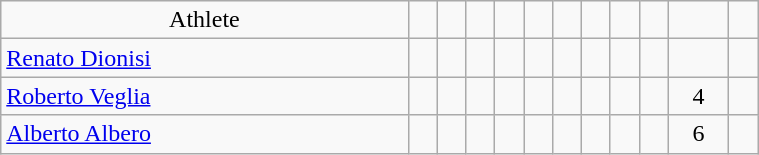<table class="wikitable" style="text-align: center; font-size:100%" width=40%">
<tr>
<td>Athlete</td>
<td></td>
<td></td>
<td></td>
<td></td>
<td></td>
<td></td>
<td></td>
<td></td>
<td></td>
<td></td>
<td></td>
</tr>
<tr>
<td align=left><a href='#'>Renato Dionisi</a></td>
<td></td>
<td></td>
<td></td>
<td></td>
<td></td>
<td></td>
<td></td>
<td></td>
<td></td>
<td></td>
<td></td>
</tr>
<tr>
<td align=left><a href='#'>Roberto Veglia</a></td>
<td></td>
<td></td>
<td></td>
<td></td>
<td></td>
<td></td>
<td></td>
<td></td>
<td></td>
<td>4</td>
<td></td>
</tr>
<tr>
<td align=left><a href='#'>Alberto Albero</a></td>
<td></td>
<td></td>
<td></td>
<td></td>
<td></td>
<td></td>
<td></td>
<td></td>
<td></td>
<td>6</td>
<td></td>
</tr>
</table>
